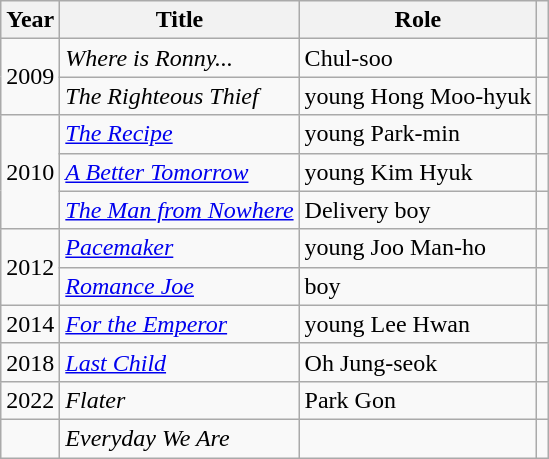<table class="wikitable">
<tr>
<th>Year</th>
<th>Title</th>
<th>Role</th>
<th scope="col" class="unsortable"></th>
</tr>
<tr>
<td rowspan="2">2009</td>
<td><em>Where is Ronny...</em></td>
<td>Chul-soo</td>
<td></td>
</tr>
<tr>
<td><em>The Righteous Thief</em></td>
<td>young Hong Moo-hyuk</td>
<td></td>
</tr>
<tr>
<td rowspan="3">2010</td>
<td><em><a href='#'>The Recipe</a></em></td>
<td>young Park-min</td>
<td></td>
</tr>
<tr>
<td><em><a href='#'>A Better Tomorrow</a></em></td>
<td>young Kim Hyuk</td>
<td></td>
</tr>
<tr>
<td><em><a href='#'>The Man from Nowhere</a></em></td>
<td>Delivery boy</td>
<td></td>
</tr>
<tr>
<td rowspan="2">2012</td>
<td><em><a href='#'>Pacemaker</a></em></td>
<td>young Joo Man-ho</td>
<td></td>
</tr>
<tr>
<td><em><a href='#'>Romance Joe</a></em></td>
<td>boy</td>
<td></td>
</tr>
<tr>
<td>2014</td>
<td><em><a href='#'>For the Emperor</a></em></td>
<td>young Lee Hwan</td>
<td></td>
</tr>
<tr>
<td>2018</td>
<td><em><a href='#'>Last Child</a></em></td>
<td>Oh Jung-seok</td>
<td></td>
</tr>
<tr>
<td>2022</td>
<td><em>Flater</em></td>
<td>Park Gon</td>
<td></td>
</tr>
<tr>
<td></td>
<td><em>Everyday We Are</em></td>
<td></td>
<td></td>
</tr>
</table>
